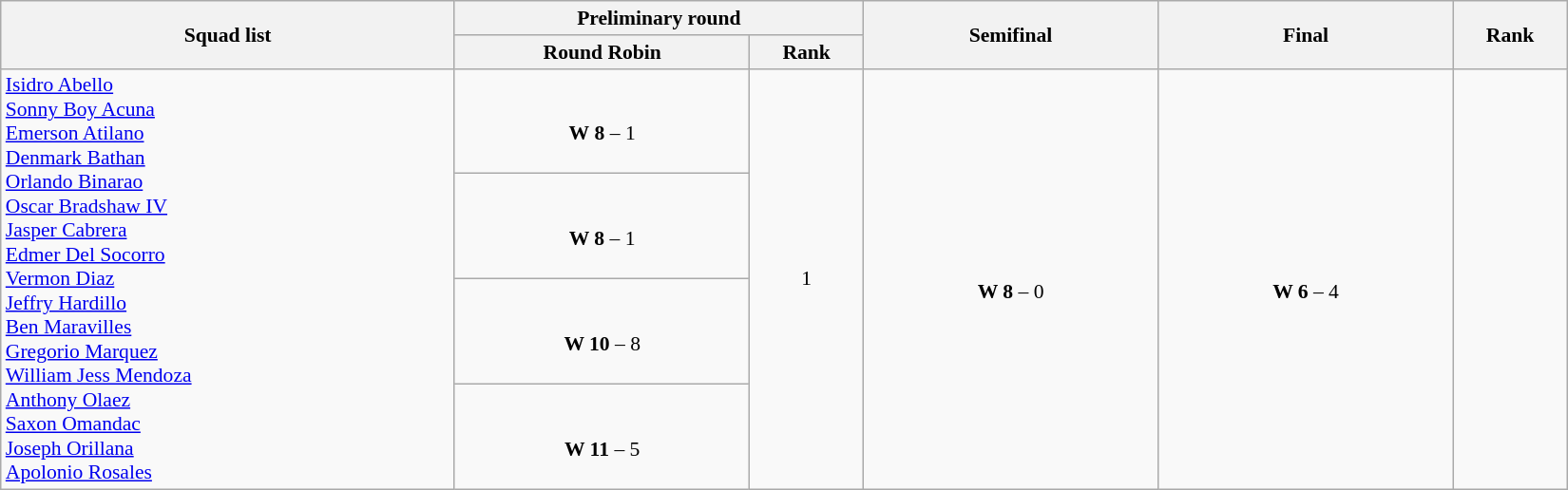<table class="wikitable" width="87%" style="text-align:left; font-size:90%">
<tr>
<th rowspan="2" width="20%">Squad list</th>
<th colspan="2">Preliminary round</th>
<th rowspan="2" width="13%">Semifinal</th>
<th rowspan="2" width="13%">Final</th>
<th rowspan="2" width="5%">Rank</th>
</tr>
<tr>
<th width="13%">Round Robin</th>
<th width="5%">Rank</th>
</tr>
<tr>
<td rowspan=4><a href='#'>Isidro Abello</a><br><a href='#'>Sonny Boy Acuna</a><br><a href='#'>Emerson Atilano</a><br><a href='#'>Denmark Bathan</a><br><a href='#'>Orlando Binarao</a><br><a href='#'>Oscar Bradshaw IV</a><br><a href='#'>Jasper Cabrera</a><br><a href='#'>Edmer Del Socorro</a><br><a href='#'>Vermon Diaz</a><br><a href='#'>Jeffry Hardillo</a><br><a href='#'>Ben Maravilles</a><br><a href='#'>Gregorio Marquez</a><br><a href='#'>William Jess Mendoza</a><br><a href='#'>Anthony Olaez</a><br><a href='#'>Saxon Omandac</a><br><a href='#'>Joseph Orillana</a><br><a href='#'>Apolonio Rosales</a></td>
<td style="text-align:center;"><br> <strong>W</strong> <strong>8</strong> – 1</td>
<td rowspan=4 align=center>1 <strong></strong></td>
<td rowspan=4 align=center><br> <strong>W 8</strong> – 0</td>
<td rowspan=4 align=center><br> <strong>W 6</strong> – 4</td>
<td rowspan=4 align=center></td>
</tr>
<tr>
<td style="text-align:center;"><br> <strong>W 8</strong>  – 1</td>
</tr>
<tr>
<td style="text-align:center;"><br> <strong>W 10</strong> – 8</td>
</tr>
<tr>
<td style="text-align:center;"><br> <strong>W 11</strong> – 5</td>
</tr>
</table>
